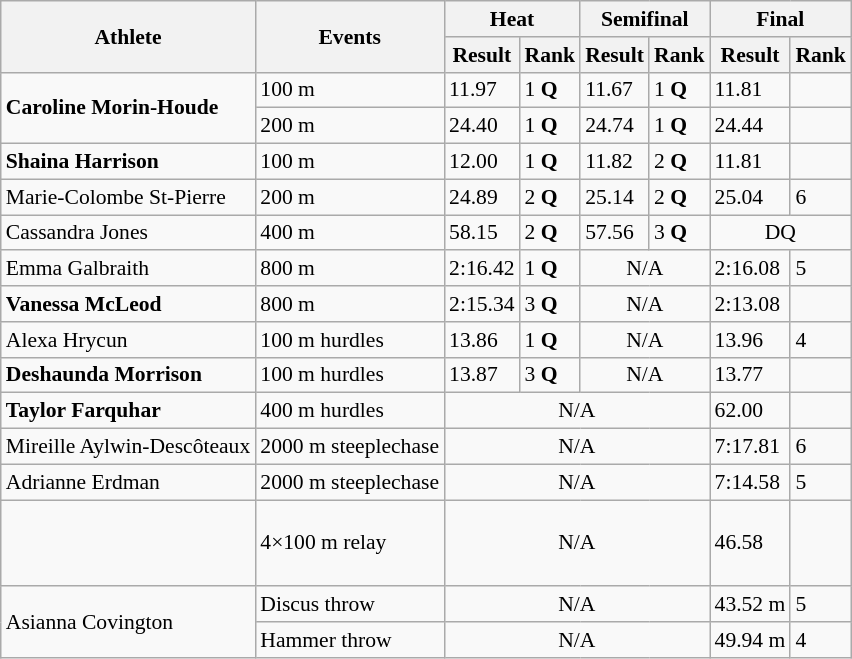<table class=wikitable style="font-size:90%">
<tr>
<th rowspan="2">Athlete</th>
<th rowspan="2">Events</th>
<th colspan="2">Heat</th>
<th colspan="2">Semifinal</th>
<th colspan="2">Final</th>
</tr>
<tr>
<th>Result</th>
<th>Rank</th>
<th>Result</th>
<th>Rank</th>
<th>Result</th>
<th>Rank</th>
</tr>
<tr>
<td rowspan=2><strong>Caroline Morin-Houde</strong></td>
<td>100 m</td>
<td>11.97</td>
<td>1 <strong>Q</strong></td>
<td>11.67</td>
<td>1 <strong>Q</strong></td>
<td>11.81</td>
<td></td>
</tr>
<tr>
<td>200 m</td>
<td>24.40</td>
<td>1 <strong>Q</strong></td>
<td>24.74</td>
<td>1 <strong>Q</strong></td>
<td>24.44</td>
<td></td>
</tr>
<tr>
<td><strong>Shaina Harrison</strong></td>
<td>100 m</td>
<td>12.00</td>
<td>1 <strong>Q</strong></td>
<td>11.82</td>
<td>2 <strong>Q</strong></td>
<td>11.81</td>
<td></td>
</tr>
<tr>
<td>Marie-Colombe St-Pierre</td>
<td>200 m</td>
<td>24.89</td>
<td>2 <strong>Q</strong></td>
<td>25.14</td>
<td>2 <strong>Q</strong></td>
<td>25.04</td>
<td>6</td>
</tr>
<tr>
<td>Cassandra Jones</td>
<td>400 m</td>
<td>58.15</td>
<td>2 <strong>Q</strong></td>
<td>57.56</td>
<td>3 <strong>Q</strong></td>
<td align=center colspan=2>DQ</td>
</tr>
<tr>
<td>Emma Galbraith</td>
<td>800 m</td>
<td>2:16.42</td>
<td>1 <strong>Q</strong></td>
<td align=center colspan=2>N/A</td>
<td>2:16.08</td>
<td>5</td>
</tr>
<tr>
<td><strong>Vanessa McLeod</strong></td>
<td>800 m</td>
<td>2:15.34</td>
<td>3 <strong>Q</strong></td>
<td align=center colspan=2>N/A</td>
<td>2:13.08</td>
<td></td>
</tr>
<tr>
<td>Alexa Hrycun</td>
<td>100 m hurdles</td>
<td>13.86</td>
<td>1 <strong>Q</strong></td>
<td align=center colspan=2>N/A</td>
<td>13.96</td>
<td>4</td>
</tr>
<tr>
<td><strong>Deshaunda Morrison</strong></td>
<td>100 m hurdles</td>
<td>13.87</td>
<td>3 <strong>Q</strong></td>
<td align=center colspan=2>N/A</td>
<td>13.77</td>
<td></td>
</tr>
<tr>
<td><strong>Taylor Farquhar</strong></td>
<td>400 m hurdles</td>
<td align=center colspan=4>N/A</td>
<td>62.00</td>
<td></td>
</tr>
<tr>
<td>Mireille Aylwin-Descôteaux</td>
<td>2000 m steeplechase</td>
<td align=center colspan=4>N/A</td>
<td>7:17.81</td>
<td>6</td>
</tr>
<tr>
<td>Adrianne Erdman</td>
<td>2000 m steeplechase</td>
<td align=center colspan=4>N/A</td>
<td>7:14.58</td>
<td>5</td>
</tr>
<tr>
<td><br><br><br></td>
<td>4×100 m relay</td>
<td align=center colspan=4>N/A</td>
<td>46.58</td>
<td></td>
</tr>
<tr>
<td rowspan=2>Asianna Covington</td>
<td>Discus throw</td>
<td align=center colspan=4>N/A</td>
<td>43.52 m</td>
<td>5</td>
</tr>
<tr>
<td>Hammer throw</td>
<td align=center colspan=4>N/A</td>
<td>49.94 m</td>
<td>4</td>
</tr>
</table>
